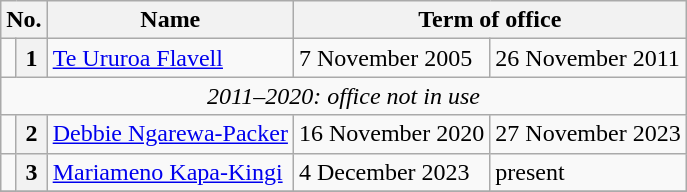<table class="wikitable">
<tr>
<th colspan="2">No.</th>
<th>Name</th>
<th colspan="2">Term of office</th>
</tr>
<tr>
<td bgcolor=></td>
<th>1</th>
<td><a href='#'>Te Ururoa Flavell</a></td>
<td>7 November 2005</td>
<td>26 November 2011</td>
</tr>
<tr>
<td colspan=5 align=center><em>2011–2020: office not in use</em></td>
</tr>
<tr>
<td bgcolor=></td>
<th>2</th>
<td><a href='#'>Debbie Ngarewa-Packer</a></td>
<td>16 November 2020</td>
<td>27 November 2023</td>
</tr>
<tr>
<td bgcolor=></td>
<th>3</th>
<td><a href='#'>Mariameno Kapa-Kingi</a></td>
<td>4 December 2023</td>
<td>present</td>
</tr>
<tr>
</tr>
</table>
